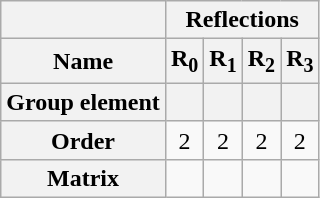<table class=wikitable>
<tr>
<th></th>
<th colspan=4>Reflections</th>
</tr>
<tr>
<th>Name</th>
<th>R<sub>0</sub></th>
<th>R<sub>1</sub></th>
<th>R<sub>2</sub></th>
<th>R<sub>3</sub></th>
</tr>
<tr>
<th>Group element</th>
<th></th>
<th></th>
<th></th>
<th></th>
</tr>
<tr align=center>
<th>Order</th>
<td>2</td>
<td>2</td>
<td>2</td>
<td>2</td>
</tr>
<tr>
<th>Matrix</th>
<td><br></td>
<td><br></td>
<td><br></td>
<td><br></td>
</tr>
</table>
